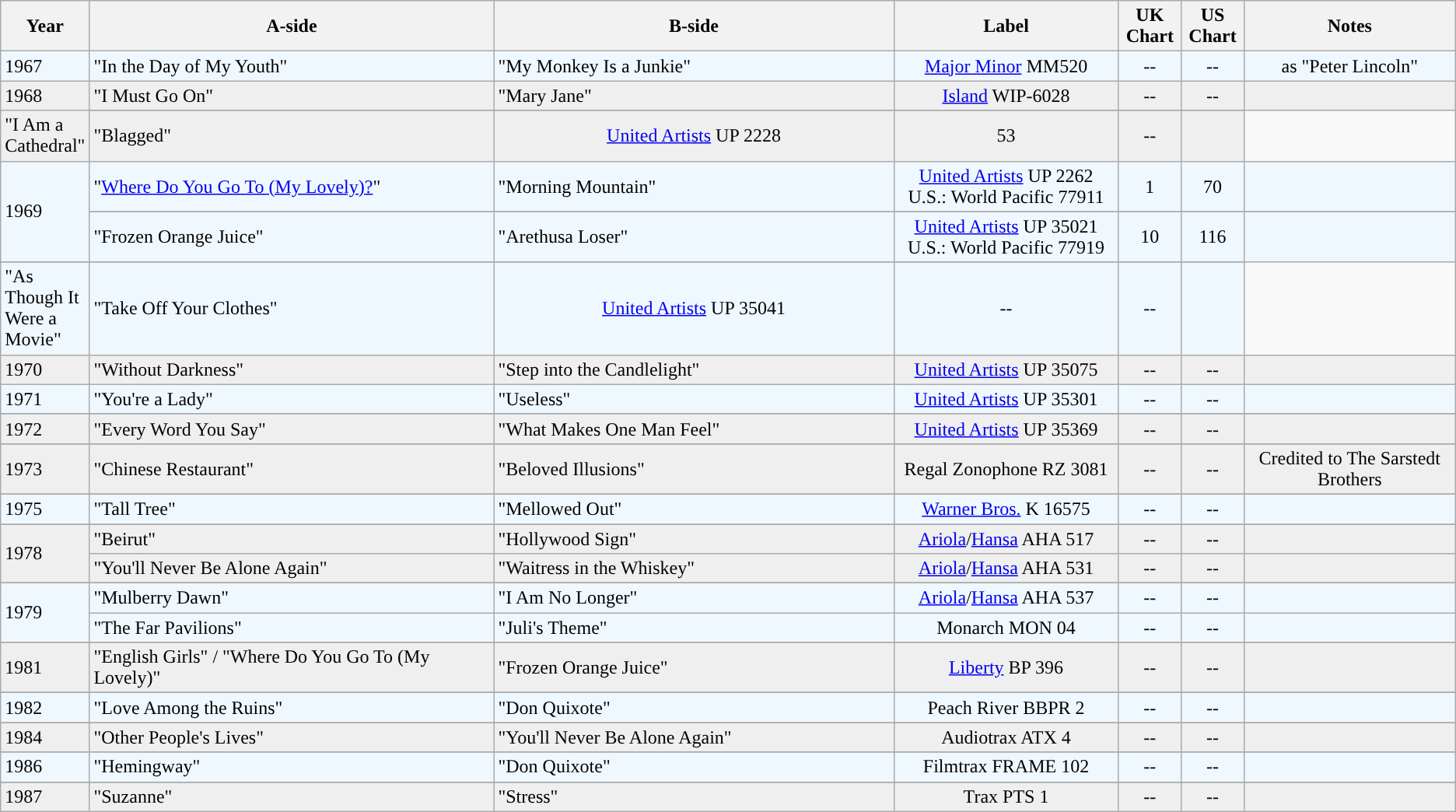<table class="wikitable">
<tr>
<th style="width:28px;" rowspan="1">Year</th>
<th style="width:500px;" rowspan="1">A-side</th>
<th style="width:500px;" rowspan="1">B-side</th>
<th style="width:250px;" rowspan="1">Label</th>
<th style="width:50px;" rowspan="1">UK Chart</th>
<th style="width:50px;" rowspan="1">US Chart</th>
<th style="width:250px;" rowspan="1">Notes</th>
</tr>
<tr style="background:#f0f8ff;">
<td style="text-align:left;" rowspan="1">1967</td>
<td align="left">"In the Day of My Youth"</td>
<td align="left">"My Monkey Is a Junkie"</td>
<td style="text-align:center;"><a href='#'>Major Minor</a> MM520</td>
<td style="text-align:center;">--</td>
<td style="text-align:center;">--</td>
<td style="text-align:center;">as "Peter Lincoln"</td>
</tr>
<tr style="background:#efefef;">
<td style="text-align:left;" rowspan="2">1968</td>
<td align="left">"I Must Go On"</td>
<td align="left">"Mary Jane"</td>
<td style="text-align:center;"><a href='#'>Island</a> WIP-6028</td>
<td style="text-align:center;">--</td>
<td style="text-align:center;">--</td>
<td style="text-align:center;"></td>
</tr>
<tr>
</tr>
<tr style="background:#efefef;">
<td align="left">"I Am a Cathedral"</td>
<td align="left">"Blagged"</td>
<td style="text-align:center;"><a href='#'>United Artists</a>	UP 2228</td>
<td style="text-align:center;">53</td>
<td style="text-align:center;">--</td>
<td style="text-align:center;"></td>
</tr>
<tr style="background:#f0f8ff;">
<td style="text-align:left;" rowspan="3">1969</td>
<td align="left">"<a href='#'>Where Do You Go To (My Lovely)?</a>"</td>
<td align="left">"Morning Mountain"</td>
<td style="text-align:center;"><a href='#'>United Artists</a> UP 2262<br>U.S.: World Pacific 77911</td>
<td style="text-align:center;">1</td>
<td style="text-align:center;">70</td>
<td style="text-align:center;"></td>
</tr>
<tr>
</tr>
<tr style="background:#f0f8ff;">
<td align="left">"Frozen Orange Juice"</td>
<td align="left">"Arethusa Loser"</td>
<td style="text-align:center;"><a href='#'>United Artists</a> UP 35021<br>U.S.: World Pacific 77919</td>
<td style="text-align:center;">10</td>
<td style="text-align:center;">116</td>
<td style="text-align:center;"></td>
</tr>
<tr>
</tr>
<tr style="background:#f0f8ff;">
<td align="left">"As Though It Were a Movie"</td>
<td align="left">"Take Off Your Clothes"</td>
<td style="text-align:center;"><a href='#'>United Artists</a> UP 35041</td>
<td style="text-align:center;">--</td>
<td style="text-align:center;">--</td>
<td style="text-align:center;"></td>
</tr>
<tr style="background:#efefef;">
<td style="text-align:left;" rowspan="1">1970</td>
<td align="left">"Without Darkness"</td>
<td align="left">"Step into the Candlelight"</td>
<td style="text-align:center;"><a href='#'>United Artists</a> UP 35075</td>
<td style="text-align:center;">--</td>
<td style="text-align:center;">--</td>
<td style="text-align:center;"></td>
</tr>
<tr style="background:#f0f8ff;">
<td style="text-align:left;" rowspan="1">1971</td>
<td align="left">"You're a Lady"</td>
<td align="left">"Useless"</td>
<td style="text-align:center;"><a href='#'>United Artists</a> UP 35301</td>
<td style="text-align:center;">--</td>
<td style="text-align:center;">--</td>
<td style="text-align:center;"></td>
</tr>
<tr>
</tr>
<tr style="background:#efefef;">
<td style="text-align:left;" rowspan="1">1972</td>
<td align="left">"Every Word You Say"</td>
<td align="left">"What Makes One Man Feel"</td>
<td style="text-align:center;"><a href='#'>United Artists</a> UP 35369</td>
<td style="text-align:center;">--</td>
<td style="text-align:center;">--</td>
<td style="text-align:center;"></td>
</tr>
<tr>
</tr>
<tr style="background:#efefef;">
<td style="text-align:left;" rowspan="1">1973</td>
<td align="left">"Chinese Restaurant"</td>
<td align="left">"Beloved Illusions"</td>
<td style="text-align:center;">Regal Zonophone RZ 3081</td>
<td style="text-align:center;">--</td>
<td style="text-align:center;">--</td>
<td style="text-align:center;">Credited to The Sarstedt Brothers</td>
</tr>
<tr>
</tr>
<tr style="background:#f0f8ff;">
<td style="text-align:left;" rowspan="1">1975</td>
<td align="left">"Tall Tree"</td>
<td align="left">"Mellowed Out"</td>
<td style="text-align:center;"><a href='#'>Warner Bros.</a> K 16575</td>
<td style="text-align:center;">--</td>
<td style="text-align:center;">--</td>
<td style="text-align:center;"></td>
</tr>
<tr>
</tr>
<tr style="background:#efefef;">
<td style="text-align:left;" rowspan="2">1978</td>
<td align="left">"Beirut"</td>
<td align="left">"Hollywood Sign"</td>
<td style="text-align:center;"><a href='#'>Ariola</a>/<a href='#'>Hansa</a> AHA 517</td>
<td style="text-align:center;">--</td>
<td style="text-align:center;">--</td>
<td style="text-align:center;"></td>
</tr>
<tr style="background:#efefef;">
<td align="left">"You'll Never Be Alone Again"</td>
<td align="left">"Waitress in the Whiskey"</td>
<td style="text-align:center;"><a href='#'>Ariola</a>/<a href='#'>Hansa</a> AHA 531</td>
<td style="text-align:center;">--</td>
<td style="text-align:center;">--</td>
<td style="text-align:center;"></td>
</tr>
<tr>
</tr>
<tr style="background:#f0f8ff;">
<td style="text-align:left;" rowspan="2">1979</td>
<td align="left">"Mulberry Dawn"</td>
<td align="left">"I Am No Longer"</td>
<td style="text-align:center;"><a href='#'>Ariola</a>/<a href='#'>Hansa</a> AHA 537</td>
<td style="text-align:center;">--</td>
<td style="text-align:center;">--</td>
<td style="text-align:center;"></td>
</tr>
<tr style="background:#f0f8ff;">
<td align="left">"The Far Pavilions"</td>
<td align="left">"Juli's Theme"</td>
<td style="text-align:center;">Monarch MON 04</td>
<td style="text-align:center;">--</td>
<td style="text-align:center;">--</td>
<td style="text-align:center;"></td>
</tr>
<tr>
</tr>
<tr style="background:#efefef;">
<td style="text-align:left;" rowspan="1">1981</td>
<td align="left">"English Girls" / "Where Do You Go To (My Lovely)"</td>
<td align="left">"Frozen Orange Juice"</td>
<td style="text-align:center;"><a href='#'>Liberty</a> BP 396</td>
<td style="text-align:center;">--</td>
<td style="text-align:center;">--</td>
<td style="text-align:center;"></td>
</tr>
<tr>
</tr>
<tr style="background:#f0f8ff;">
<td style="text-align:left;" rowspan="1">1982</td>
<td align="left">"Love Among the Ruins"</td>
<td align="left">"Don Quixote"</td>
<td style="text-align:center;">Peach River BBPR 2</td>
<td style="text-align:center;">--</td>
<td style="text-align:center;">--</td>
<td style="text-align:center;"></td>
</tr>
<tr>
</tr>
<tr style="background:#efefef;">
<td style="text-align:left;" rowspan="1">1984</td>
<td align="left">"Other People's Lives"</td>
<td align="left">"You'll Never Be Alone Again"</td>
<td style="text-align:center;">Audiotrax	ATX 4</td>
<td style="text-align:center;">--</td>
<td style="text-align:center;">--</td>
<td style="text-align:center;"></td>
</tr>
<tr>
</tr>
<tr style="background:#f0f8ff;">
<td style="text-align:left;" rowspan="1">1986</td>
<td align="left">"Hemingway"</td>
<td align="left">"Don Quixote"</td>
<td style="text-align:center;">Filmtrax FRAME 102</td>
<td style="text-align:center;">--</td>
<td style="text-align:center;">--</td>
<td style="text-align:center;"></td>
</tr>
<tr>
</tr>
<tr style="background:#efefef;">
<td style="text-align:left;" rowspan="1">1987</td>
<td align="left">"Suzanne"</td>
<td align="left">"Stress"</td>
<td style="text-align:center;">Trax PTS 1</td>
<td style="text-align:center;">--</td>
<td style="text-align:center;">--</td>
<td style="text-align:center;"></td>
</tr>
</table>
